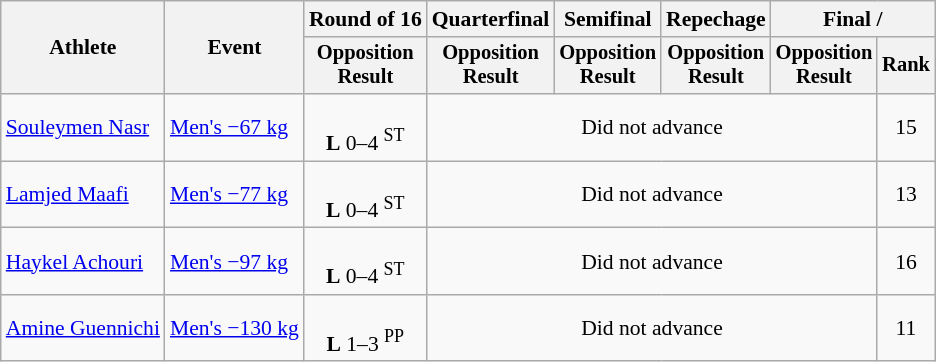<table class="wikitable" style="font-size:90%">
<tr>
<th rowspan=2>Athlete</th>
<th rowspan=2>Event</th>
<th>Round of 16</th>
<th>Quarterfinal</th>
<th>Semifinal</th>
<th>Repechage</th>
<th colspan=2>Final / </th>
</tr>
<tr style="font-size: 95%">
<th>Opposition<br>Result</th>
<th>Opposition<br>Result</th>
<th>Opposition<br>Result</th>
<th>Opposition<br>Result</th>
<th>Opposition<br>Result</th>
<th>Rank</th>
</tr>
<tr align=center>
<td align=left><a href='#'>Souleymen Nasr</a></td>
<td align=left><a href='#'>Men's −67 kg</a></td>
<td><br><strong>L</strong> 0–4 <sup>ST</sup></td>
<td colspan=4>Did not advance</td>
<td>15</td>
</tr>
<tr align=center>
<td align=left><a href='#'>Lamjed Maafi</a></td>
<td align=left><a href='#'>Men's −77 kg</a></td>
<td><br><strong>L</strong> 0–4 <sup>ST</sup></td>
<td colspan=4>Did not advance</td>
<td>13</td>
</tr>
<tr align=center>
<td align=left><a href='#'>Haykel Achouri</a></td>
<td align=left><a href='#'>Men's −97 kg</a></td>
<td><br><strong>L</strong> 0–4 <sup>ST</sup></td>
<td colspan=4>Did not advance</td>
<td>16</td>
</tr>
<tr align=center>
<td align=left><a href='#'>Amine Guennichi</a></td>
<td align=left><a href='#'>Men's −130 kg</a></td>
<td><br><strong>L</strong> 1–3 <sup>PP</sup></td>
<td colspan=4>Did not advance</td>
<td>11</td>
</tr>
</table>
